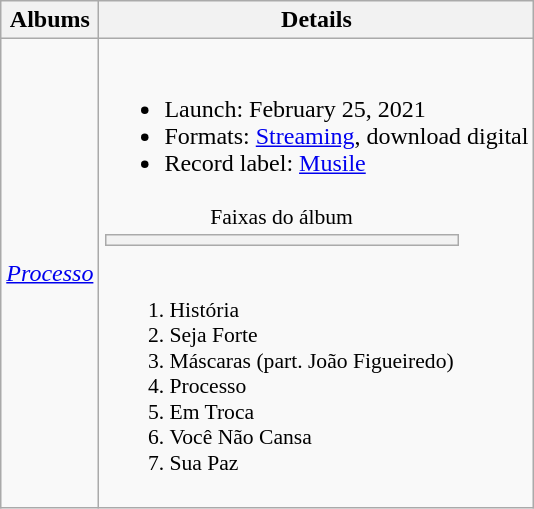<table class="wikitable">
<tr>
<th>Albums</th>
<th>Details</th>
</tr>
<tr>
<td><em><a href='#'>Processo</a></em></td>
<td><br><ul><li>Launch: February 25, 2021</li><li>Formats: <a href='#'>Streaming</a>, download digital</li><li>Record label: <a href='#'>Musile</a></li></ul><table class="wikitable collapsible collapsed" style="font-size:90%; margin:0; padding:0; border:transparent none;">
<tr>
<th style="background:none; border:transparent none; font-weight:normal;">      Faixas do álbum      </th>
</tr>
<tr>
<th></th>
</tr>
<tr>
<td style="background:none; border:transparent none;"><br><ol><li>História</li><li>Seja Forte</li><li>Máscaras (part. João Figueiredo)</li><li>Processo</li><li>Em Troca</li><li>Você Não Cansa</li><li>Sua Paz</li></ol></td>
</tr>
</table>
</td>
</tr>
</table>
